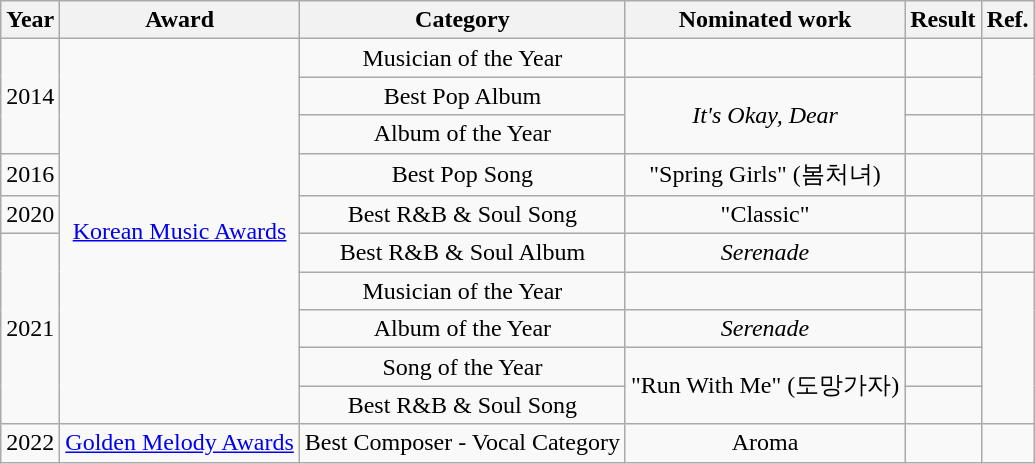<table class="wikitable plainrowheaders" style="text-align:center;">
<tr>
<th>Year</th>
<th>Award</th>
<th>Category</th>
<th>Nominated work</th>
<th>Result</th>
<th>Ref.</th>
</tr>
<tr>
<td rowspan="3">2014</td>
<td rowspan="10"><a href='#'>Korean Music Awards</a></td>
<td>Musician of the Year</td>
<td></td>
<td></td>
<td rowspan="2"></td>
</tr>
<tr>
<td>Best Pop Album</td>
<td rowspan="2"><em>It's Okay, Dear</em></td>
<td></td>
</tr>
<tr>
<td>Album of the Year</td>
<td></td>
<td></td>
</tr>
<tr>
<td>2016</td>
<td>Best Pop Song</td>
<td>"Spring Girls" (봄처녀)</td>
<td></td>
<td></td>
</tr>
<tr>
<td>2020</td>
<td>Best R&B & Soul Song</td>
<td>"Classic"</td>
<td></td>
<td></td>
</tr>
<tr>
<td rowspan="5">2021</td>
<td>Best R&B & Soul Album</td>
<td><em>Serenade</em></td>
<td></td>
<td></td>
</tr>
<tr>
<td>Musician of the Year</td>
<td></td>
<td></td>
<td rowspan="4"></td>
</tr>
<tr>
<td>Album of the Year</td>
<td><em>Serenade</em></td>
<td></td>
</tr>
<tr>
<td>Song of the Year</td>
<td rowspan="2">"Run With Me" (도망가자)</td>
<td></td>
</tr>
<tr>
<td>Best R&B & Soul Song</td>
<td></td>
</tr>
<tr>
<td>2022</td>
<td><a href='#'>Golden Melody Awards</a></td>
<td>Best Composer - Vocal Category</td>
<td>Aroma</td>
<td></td>
<td></td>
</tr>
</table>
